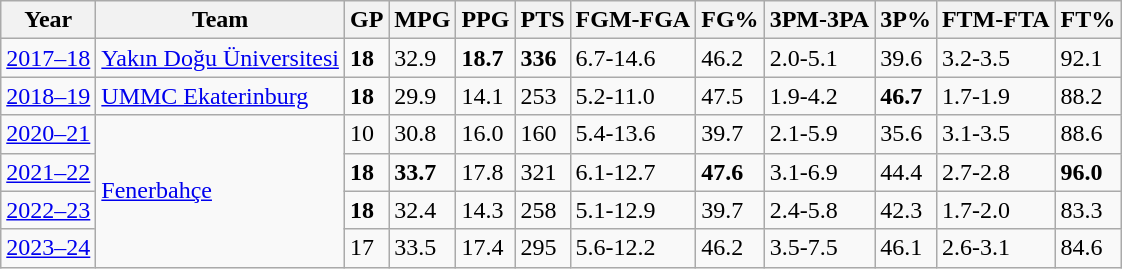<table class="wikitable sortable">
<tr>
<th>Year</th>
<th>Team</th>
<th>GP</th>
<th>MPG</th>
<th>PPG</th>
<th>PTS</th>
<th>FGM-FGA</th>
<th>FG%</th>
<th>3PM-3PA</th>
<th>3P%</th>
<th>FTM-FTA</th>
<th>FT%</th>
</tr>
<tr>
<td><a href='#'>2017–18</a></td>
<td><a href='#'>Yakın Doğu Üniversitesi</a></td>
<td><strong>18</strong></td>
<td>32.9</td>
<td><strong>18.7</strong></td>
<td><strong>336</strong></td>
<td>6.7-14.6</td>
<td>46.2</td>
<td>2.0-5.1</td>
<td>39.6</td>
<td>3.2-3.5</td>
<td>92.1</td>
</tr>
<tr>
<td><a href='#'>2018–19</a> </td>
<td><a href='#'>UMMC Ekaterinburg</a></td>
<td><strong>18</strong></td>
<td>29.9</td>
<td>14.1</td>
<td>253</td>
<td>5.2-11.0</td>
<td>47.5</td>
<td>1.9-4.2</td>
<td><strong>46.7</strong></td>
<td>1.7-1.9</td>
<td>88.2</td>
</tr>
<tr>
<td><a href='#'>2020–21</a></td>
<td rowspan=4><a href='#'>Fenerbahçe</a></td>
<td>10</td>
<td>30.8</td>
<td>16.0</td>
<td>160</td>
<td>5.4-13.6</td>
<td>39.7</td>
<td>2.1-5.9</td>
<td>35.6</td>
<td>3.1-3.5</td>
<td>88.6</td>
</tr>
<tr>
<td><a href='#'>2021–22</a></td>
<td><strong>18</strong></td>
<td><strong>33.7</strong></td>
<td>17.8</td>
<td>321</td>
<td>6.1-12.7</td>
<td><strong>47.6</strong></td>
<td>3.1-6.9</td>
<td>44.4</td>
<td>2.7-2.8</td>
<td><strong>96.0</strong></td>
</tr>
<tr>
<td><a href='#'>2022–23</a> </td>
<td><strong>18</strong></td>
<td>32.4</td>
<td>14.3</td>
<td>258</td>
<td>5.1-12.9</td>
<td>39.7</td>
<td>2.4-5.8</td>
<td>42.3</td>
<td>1.7-2.0</td>
<td>83.3</td>
</tr>
<tr>
<td><a href='#'>2023–24</a> </td>
<td>17</td>
<td>33.5</td>
<td>17.4</td>
<td>295</td>
<td>5.6-12.2</td>
<td>46.2</td>
<td>3.5-7.5</td>
<td>46.1</td>
<td>2.6-3.1</td>
<td>84.6</td>
</tr>
</table>
